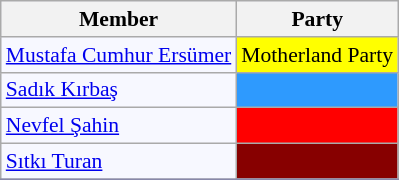<table class=wikitable style="border:1px solid #8888aa; background-color:#f7f8ff; padding:0px; font-size:90%;">
<tr>
<th>Member</th>
<th>Party</th>
</tr>
<tr>
<td><a href='#'>Mustafa Cumhur Ersümer</a></td>
<td style="background: #ffff00">Motherland Party</td>
</tr>
<tr>
<td><a href='#'>Sadık Kırbaş</a></td>
<td style="background: #2E9AFE"></td>
</tr>
<tr>
<td><a href='#'>Nevfel Şahin</a></td>
<td style="background: #ff0000"></td>
</tr>
<tr>
<td><a href='#'>Sıtkı Turan</a></td>
<td style="background: #870000"></td>
</tr>
<tr>
</tr>
</table>
